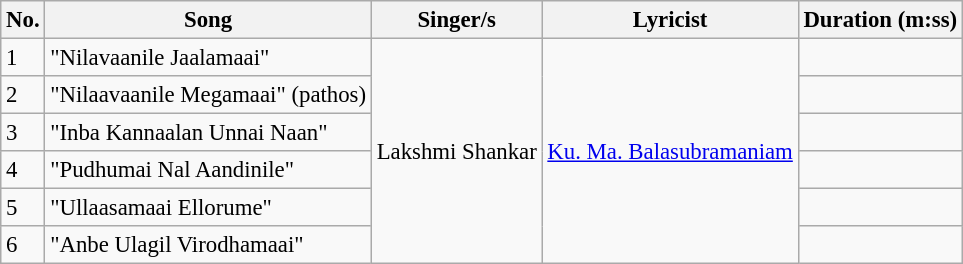<table class="wikitable" style="font-size:95%;">
<tr>
<th>No.</th>
<th>Song</th>
<th>Singer/s</th>
<th>Lyricist</th>
<th>Duration (m:ss)</th>
</tr>
<tr>
<td>1</td>
<td>"Nilavaanile Jaalamaai"</td>
<td rowspan=6>Lakshmi Shankar</td>
<td rowspan=6><a href='#'>Ku. Ma. Balasubramaniam</a></td>
<td></td>
</tr>
<tr>
<td>2</td>
<td>"Nilaavaanile Megamaai" (pathos)</td>
<td></td>
</tr>
<tr>
<td>3</td>
<td>"Inba Kannaalan Unnai Naan"</td>
<td></td>
</tr>
<tr>
<td>4</td>
<td>"Pudhumai Nal Aandinile"</td>
<td></td>
</tr>
<tr>
<td>5</td>
<td>"Ullaasamaai Ellorume"</td>
<td></td>
</tr>
<tr>
<td>6</td>
<td>"Anbe Ulagil Virodhamaai"</td>
<td></td>
</tr>
</table>
